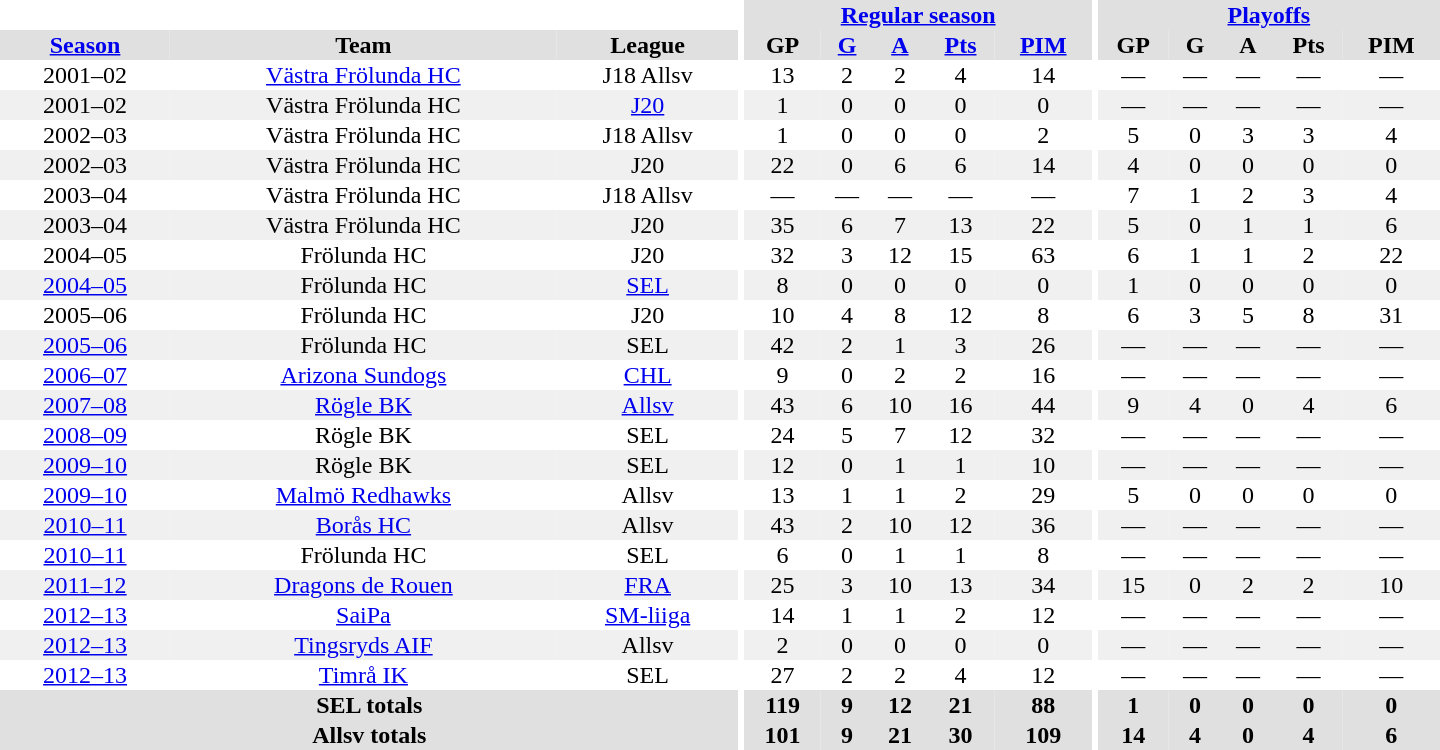<table border=0 cellpadding=1 cellspacing=0 style="text-align:center; width:60em">
<tr bgcolor="#e0e0e0">
<th colspan=3 bgcolor="#ffffff"></th>
<th rowspan=99 bgcolor="#ffffff"></th>
<th colspan=5><a href='#'>Regular season</a></th>
<th rowspan=99 bgcolor="#ffffff"></th>
<th colspan=5><a href='#'>Playoffs</a></th>
</tr>
<tr bgcolor="#e0e0e0">
<th><a href='#'>Season</a></th>
<th>Team</th>
<th>League</th>
<th>GP</th>
<th><a href='#'>G</a></th>
<th><a href='#'>A</a></th>
<th><a href='#'>Pts</a></th>
<th><a href='#'>PIM</a></th>
<th>GP</th>
<th>G</th>
<th>A</th>
<th>Pts</th>
<th>PIM</th>
</tr>
<tr>
<td>2001–02</td>
<td><a href='#'>Västra Frölunda HC</a></td>
<td>J18 Allsv</td>
<td>13</td>
<td>2</td>
<td>2</td>
<td>4</td>
<td>14</td>
<td>—</td>
<td>—</td>
<td>—</td>
<td>—</td>
<td>—</td>
</tr>
<tr bgcolor="#f0f0f0">
<td>2001–02</td>
<td>Västra Frölunda HC</td>
<td><a href='#'>J20</a></td>
<td>1</td>
<td>0</td>
<td>0</td>
<td>0</td>
<td>0</td>
<td>—</td>
<td>—</td>
<td>—</td>
<td>—</td>
<td>—</td>
</tr>
<tr>
<td>2002–03</td>
<td>Västra Frölunda HC</td>
<td>J18 Allsv</td>
<td>1</td>
<td>0</td>
<td>0</td>
<td>0</td>
<td>2</td>
<td>5</td>
<td>0</td>
<td>3</td>
<td>3</td>
<td>4</td>
</tr>
<tr bgcolor="#f0f0f0">
<td>2002–03</td>
<td>Västra Frölunda HC</td>
<td>J20</td>
<td>22</td>
<td>0</td>
<td>6</td>
<td>6</td>
<td>14</td>
<td>4</td>
<td>0</td>
<td>0</td>
<td>0</td>
<td>0</td>
</tr>
<tr>
<td>2003–04</td>
<td>Västra Frölunda HC</td>
<td>J18 Allsv</td>
<td>—</td>
<td>—</td>
<td>—</td>
<td>—</td>
<td>—</td>
<td>7</td>
<td>1</td>
<td>2</td>
<td>3</td>
<td>4</td>
</tr>
<tr bgcolor="#f0f0f0">
<td>2003–04</td>
<td>Västra Frölunda HC</td>
<td>J20</td>
<td>35</td>
<td>6</td>
<td>7</td>
<td>13</td>
<td>22</td>
<td>5</td>
<td>0</td>
<td>1</td>
<td>1</td>
<td>6</td>
</tr>
<tr>
<td>2004–05</td>
<td>Frölunda HC</td>
<td>J20</td>
<td>32</td>
<td>3</td>
<td>12</td>
<td>15</td>
<td>63</td>
<td>6</td>
<td>1</td>
<td>1</td>
<td>2</td>
<td>22</td>
</tr>
<tr bgcolor="#f0f0f0">
<td><a href='#'>2004–05</a></td>
<td>Frölunda HC</td>
<td><a href='#'>SEL</a></td>
<td>8</td>
<td>0</td>
<td>0</td>
<td>0</td>
<td>0</td>
<td>1</td>
<td>0</td>
<td>0</td>
<td>0</td>
<td>0</td>
</tr>
<tr>
<td>2005–06</td>
<td>Frölunda HC</td>
<td>J20</td>
<td>10</td>
<td>4</td>
<td>8</td>
<td>12</td>
<td>8</td>
<td>6</td>
<td>3</td>
<td>5</td>
<td>8</td>
<td>31</td>
</tr>
<tr bgcolor="#f0f0f0">
<td><a href='#'>2005–06</a></td>
<td>Frölunda HC</td>
<td>SEL</td>
<td>42</td>
<td>2</td>
<td>1</td>
<td>3</td>
<td>26</td>
<td>—</td>
<td>—</td>
<td>—</td>
<td>—</td>
<td>—</td>
</tr>
<tr>
<td><a href='#'>2006–07</a></td>
<td><a href='#'>Arizona Sundogs</a></td>
<td><a href='#'>CHL</a></td>
<td>9</td>
<td>0</td>
<td>2</td>
<td>2</td>
<td>16</td>
<td>—</td>
<td>—</td>
<td>—</td>
<td>—</td>
<td>—</td>
</tr>
<tr bgcolor="#f0f0f0">
<td><a href='#'>2007–08</a></td>
<td><a href='#'>Rögle BK</a></td>
<td><a href='#'>Allsv</a></td>
<td>43</td>
<td>6</td>
<td>10</td>
<td>16</td>
<td>44</td>
<td>9</td>
<td>4</td>
<td>0</td>
<td>4</td>
<td>6</td>
</tr>
<tr>
<td><a href='#'>2008–09</a></td>
<td>Rögle BK</td>
<td>SEL</td>
<td>24</td>
<td>5</td>
<td>7</td>
<td>12</td>
<td>32</td>
<td>—</td>
<td>—</td>
<td>—</td>
<td>—</td>
<td>—</td>
</tr>
<tr bgcolor="#f0f0f0">
<td><a href='#'>2009–10</a></td>
<td>Rögle BK</td>
<td>SEL</td>
<td>12</td>
<td>0</td>
<td>1</td>
<td>1</td>
<td>10</td>
<td>—</td>
<td>—</td>
<td>—</td>
<td>—</td>
<td>—</td>
</tr>
<tr>
<td><a href='#'>2009–10</a></td>
<td><a href='#'>Malmö Redhawks</a></td>
<td>Allsv</td>
<td>13</td>
<td>1</td>
<td>1</td>
<td>2</td>
<td>29</td>
<td>5</td>
<td>0</td>
<td>0</td>
<td>0</td>
<td>0</td>
</tr>
<tr bgcolor="#f0f0f0">
<td><a href='#'>2010–11</a></td>
<td><a href='#'>Borås HC</a></td>
<td>Allsv</td>
<td>43</td>
<td>2</td>
<td>10</td>
<td>12</td>
<td>36</td>
<td>—</td>
<td>—</td>
<td>—</td>
<td>—</td>
<td>—</td>
</tr>
<tr>
<td><a href='#'>2010–11</a></td>
<td>Frölunda HC</td>
<td>SEL</td>
<td>6</td>
<td>0</td>
<td>1</td>
<td>1</td>
<td>8</td>
<td>—</td>
<td>—</td>
<td>—</td>
<td>—</td>
<td>—</td>
</tr>
<tr bgcolor="#f0f0f0">
<td><a href='#'>2011–12</a></td>
<td><a href='#'>Dragons de Rouen</a></td>
<td><a href='#'>FRA</a></td>
<td>25</td>
<td>3</td>
<td>10</td>
<td>13</td>
<td>34</td>
<td>15</td>
<td>0</td>
<td>2</td>
<td>2</td>
<td>10</td>
</tr>
<tr>
<td><a href='#'>2012–13</a></td>
<td><a href='#'>SaiPa</a></td>
<td><a href='#'>SM-liiga</a></td>
<td>14</td>
<td>1</td>
<td>1</td>
<td>2</td>
<td>12</td>
<td>—</td>
<td>—</td>
<td>—</td>
<td>—</td>
<td>—</td>
</tr>
<tr bgcolor="#f0f0f0">
<td><a href='#'>2012–13</a></td>
<td><a href='#'>Tingsryds AIF</a></td>
<td>Allsv</td>
<td>2</td>
<td>0</td>
<td>0</td>
<td>0</td>
<td>0</td>
<td>—</td>
<td>—</td>
<td>—</td>
<td>—</td>
<td>—</td>
</tr>
<tr>
<td><a href='#'>2012–13</a></td>
<td><a href='#'>Timrå IK</a></td>
<td>SEL</td>
<td>27</td>
<td>2</td>
<td>2</td>
<td>4</td>
<td>12</td>
<td>—</td>
<td>—</td>
<td>—</td>
<td>—</td>
<td>—</td>
</tr>
<tr bgcolor="#e0e0e0">
<th colspan=3>SEL totals</th>
<th>119</th>
<th>9</th>
<th>12</th>
<th>21</th>
<th>88</th>
<th>1</th>
<th>0</th>
<th>0</th>
<th>0</th>
<th>0</th>
</tr>
<tr bgcolor="#e0e0e0">
<th colspan=3>Allsv totals</th>
<th>101</th>
<th>9</th>
<th>21</th>
<th>30</th>
<th>109</th>
<th>14</th>
<th>4</th>
<th>0</th>
<th>4</th>
<th>6</th>
</tr>
</table>
